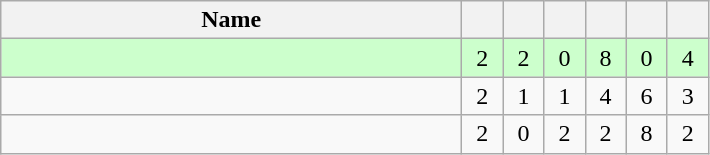<table class=wikitable style="text-align:center">
<tr>
<th width=300>Name</th>
<th width=20></th>
<th width=20></th>
<th width=20></th>
<th width=20></th>
<th width=20></th>
<th width=20></th>
</tr>
<tr style="background-color:#ccffcc;">
<td style="text-align:left;"></td>
<td>2</td>
<td>2</td>
<td>0</td>
<td>8</td>
<td>0</td>
<td>4</td>
</tr>
<tr>
<td style="text-align:left;"></td>
<td>2</td>
<td>1</td>
<td>1</td>
<td>4</td>
<td>6</td>
<td>3</td>
</tr>
<tr>
<td style="text-align:left;"></td>
<td>2</td>
<td>0</td>
<td>2</td>
<td>2</td>
<td>8</td>
<td>2</td>
</tr>
</table>
